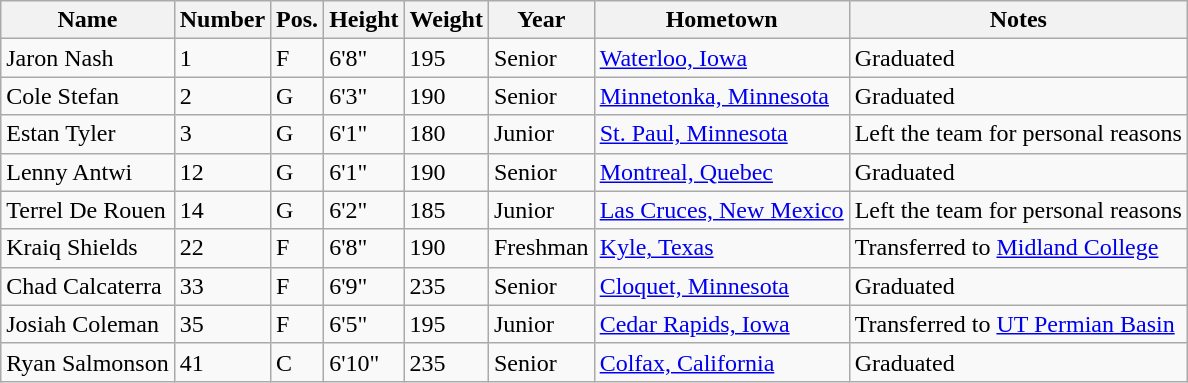<table class="wikitable sortable" border="1">
<tr>
<th>Name</th>
<th>Number</th>
<th>Pos.</th>
<th>Height</th>
<th>Weight</th>
<th>Year</th>
<th>Hometown</th>
<th class="unsortable">Notes</th>
</tr>
<tr>
<td>Jaron Nash</td>
<td>1</td>
<td>F</td>
<td>6'8"</td>
<td>195</td>
<td>Senior</td>
<td><a href='#'>Waterloo, Iowa</a></td>
<td>Graduated</td>
</tr>
<tr>
<td>Cole Stefan</td>
<td>2</td>
<td>G</td>
<td>6'3"</td>
<td>190</td>
<td>Senior</td>
<td><a href='#'>Minnetonka, Minnesota</a></td>
<td>Graduated</td>
</tr>
<tr>
<td>Estan Tyler</td>
<td>3</td>
<td>G</td>
<td>6'1"</td>
<td>180</td>
<td>Junior</td>
<td><a href='#'>St. Paul, Minnesota</a></td>
<td>Left the team for personal reasons</td>
</tr>
<tr>
<td>Lenny Antwi</td>
<td>12</td>
<td>G</td>
<td>6'1"</td>
<td>190</td>
<td>Senior</td>
<td><a href='#'>Montreal, Quebec</a></td>
<td>Graduated</td>
</tr>
<tr>
<td>Terrel De Rouen</td>
<td>14</td>
<td>G</td>
<td>6'2"</td>
<td>185</td>
<td>Junior</td>
<td><a href='#'>Las Cruces, New Mexico</a></td>
<td>Left the team for personal reasons</td>
</tr>
<tr>
<td>Kraiq Shields</td>
<td>22</td>
<td>F</td>
<td>6'8"</td>
<td>190</td>
<td>Freshman</td>
<td><a href='#'>Kyle, Texas</a></td>
<td>Transferred to <a href='#'>Midland College</a></td>
</tr>
<tr>
<td>Chad Calcaterra</td>
<td>33</td>
<td>F</td>
<td>6'9"</td>
<td>235</td>
<td>Senior</td>
<td><a href='#'>Cloquet, Minnesota</a></td>
<td>Graduated</td>
</tr>
<tr>
<td>Josiah Coleman</td>
<td>35</td>
<td>F</td>
<td>6'5"</td>
<td>195</td>
<td>Junior</td>
<td><a href='#'>Cedar Rapids, Iowa</a></td>
<td>Transferred to <a href='#'>UT Permian Basin</a></td>
</tr>
<tr>
<td>Ryan Salmonson</td>
<td>41</td>
<td>C</td>
<td>6'10"</td>
<td>235</td>
<td>Senior</td>
<td><a href='#'>Colfax, California</a></td>
<td>Graduated</td>
</tr>
</table>
